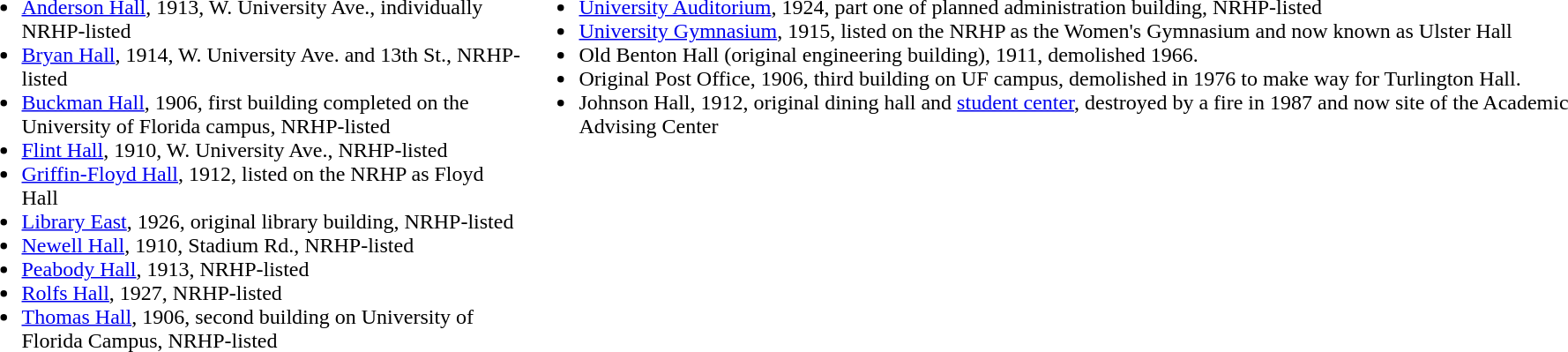<table>
<tr>
<td valign="top" width=10%><br><ul><li><a href='#'>Anderson Hall</a>, 1913, W. University Ave., individually NRHP-listed</li><li><a href='#'>Bryan Hall</a>, 1914, W. University Ave. and 13th St., NRHP-listed</li><li><a href='#'>Buckman Hall</a>, 1906, first building completed on the University of Florida campus, NRHP-listed</li><li><a href='#'>Flint Hall</a>, 1910, W. University Ave., NRHP-listed</li><li><a href='#'>Griffin-Floyd Hall</a>, 1912, listed on the NRHP as Floyd Hall</li><li><a href='#'>Library East</a>, 1926, original library building, NRHP-listed</li><li><a href='#'>Newell Hall</a>, 1910, Stadium Rd., NRHP-listed</li><li><a href='#'>Peabody Hall</a>, 1913, NRHP-listed</li><li><a href='#'>Rolfs Hall</a>, 1927, NRHP-listed</li><li><a href='#'>Thomas Hall</a>, 1906, second building on University of Florida Campus, NRHP-listed</li></ul></td>
<td valign="top" width=20%><br><ul><li><a href='#'>University Auditorium</a>, 1924, part one of planned administration building, NRHP-listed</li><li><a href='#'>University Gymnasium</a>, 1915, listed on the NRHP as the Women's Gymnasium and now known as Ulster Hall</li><li>Old Benton Hall (original engineering building), 1911, demolished 1966.</li><li>Original Post Office, 1906, third building on UF campus, demolished in 1976 to make way for Turlington Hall.</li><li>Johnson Hall, 1912, original dining hall and <a href='#'>student center</a>, destroyed by a fire in 1987 and now site of the Academic Advising Center</li></ul></td>
</tr>
</table>
